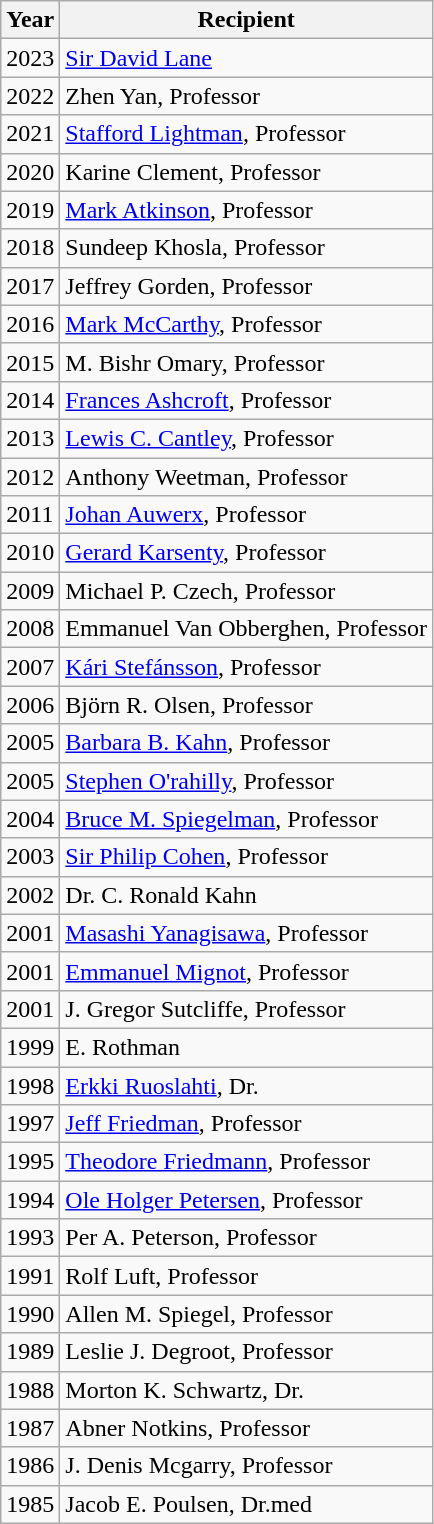<table class="wikitable">
<tr>
<th>Year</th>
<th>Recipient</th>
</tr>
<tr>
<td>2023</td>
<td><a href='#'>Sir David Lane</a></td>
</tr>
<tr>
<td>2022</td>
<td>Zhen Yan, Professor</td>
</tr>
<tr>
<td>2021</td>
<td><a href='#'>Stafford Lightman</a>, Professor</td>
</tr>
<tr>
<td>2020</td>
<td>Karine Clement, Professor</td>
</tr>
<tr>
<td>2019</td>
<td><a href='#'>Mark Atkinson</a>, Professor</td>
</tr>
<tr>
<td>2018</td>
<td>Sundeep Khosla, Professor</td>
</tr>
<tr>
<td>2017</td>
<td>Jeffrey Gorden, Professor</td>
</tr>
<tr>
<td>2016</td>
<td><a href='#'>Mark McCarthy</a>, Professor</td>
</tr>
<tr>
<td>2015</td>
<td>M. Bishr Omary, Professor</td>
</tr>
<tr>
<td>2014</td>
<td><a href='#'>Frances Ashcroft</a>, Professor</td>
</tr>
<tr>
<td>2013</td>
<td><a href='#'>Lewis C. Cantley</a>, Professor</td>
</tr>
<tr>
<td>2012</td>
<td>Anthony Weetman, Professor</td>
</tr>
<tr>
<td>2011</td>
<td><a href='#'>Johan Auwerx</a>, Professor</td>
</tr>
<tr>
<td>2010</td>
<td><a href='#'>Gerard Karsenty</a>, Professor</td>
</tr>
<tr>
<td>2009</td>
<td>Michael P. Czech, Professor</td>
</tr>
<tr>
<td>2008</td>
<td>Emmanuel Van Obberghen, Professor</td>
</tr>
<tr>
<td>2007</td>
<td><a href='#'>Kári Stefánsson</a>, Professor</td>
</tr>
<tr>
<td>2006</td>
<td>Björn R. Olsen, Professor</td>
</tr>
<tr>
<td>2005</td>
<td><a href='#'>Barbara B. Kahn</a>, Professor</td>
</tr>
<tr>
<td>2005</td>
<td><a href='#'>Stephen O'rahilly</a>, Professor</td>
</tr>
<tr>
<td>2004</td>
<td><a href='#'>Bruce M. Spiegelman</a>, Professor</td>
</tr>
<tr>
<td>2003</td>
<td><a href='#'>Sir Philip Cohen</a>, Professor</td>
</tr>
<tr>
<td>2002</td>
<td>Dr. C. Ronald Kahn</td>
</tr>
<tr>
<td>2001</td>
<td><a href='#'>Masashi Yanagisawa</a>, Professor</td>
</tr>
<tr>
<td>2001</td>
<td><a href='#'>Emmanuel Mignot</a>, Professor</td>
</tr>
<tr>
<td>2001</td>
<td>J. Gregor Sutcliffe, Professor</td>
</tr>
<tr>
<td>1999</td>
<td>E. Rothman</td>
</tr>
<tr>
<td>1998</td>
<td><a href='#'>Erkki Ruoslahti</a>, Dr.</td>
</tr>
<tr>
<td>1997</td>
<td><a href='#'>Jeff Friedman</a>, Professor</td>
</tr>
<tr>
<td>1995</td>
<td><a href='#'>Theodore Friedmann</a>, Professor</td>
</tr>
<tr>
<td>1994</td>
<td><a href='#'>Ole Holger Petersen</a>, Professor</td>
</tr>
<tr>
<td>1993</td>
<td>Per A. Peterson, Professor</td>
</tr>
<tr>
<td>1991</td>
<td>Rolf Luft, Professor</td>
</tr>
<tr>
<td>1990</td>
<td>Allen M. Spiegel, Professor</td>
</tr>
<tr>
<td>1989</td>
<td>Leslie J. Degroot, Professor</td>
</tr>
<tr>
<td>1988</td>
<td>Morton K. Schwartz, Dr.</td>
</tr>
<tr>
<td>1987</td>
<td>Abner Notkins, Professor</td>
</tr>
<tr>
<td>1986</td>
<td>J. Denis Mcgarry, Professor</td>
</tr>
<tr>
<td>1985</td>
<td>Jacob E. Poulsen, Dr.med</td>
</tr>
</table>
